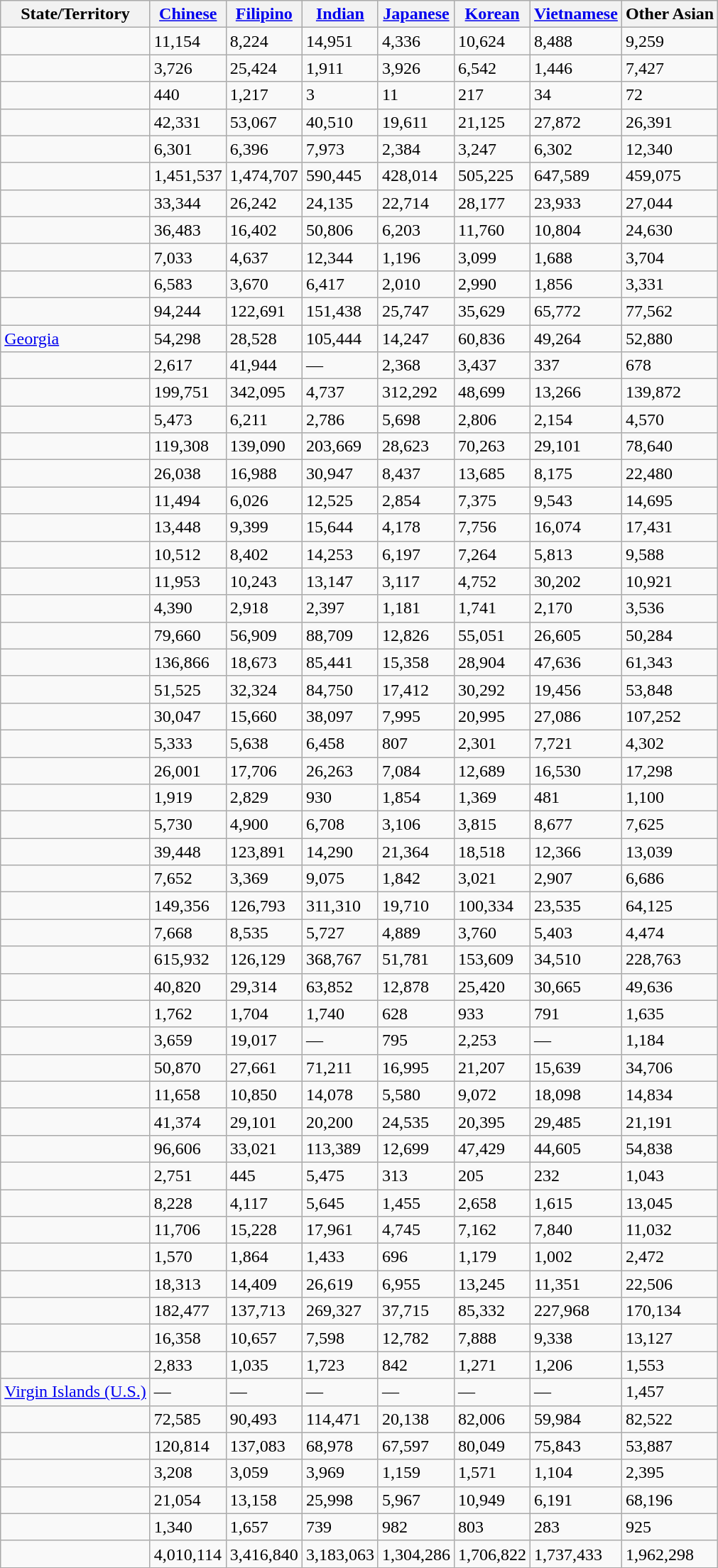<table class="wikitable sortable">
<tr>
<th>State/Territory</th>
<th data-sort-type="number"><a href='#'>Chinese</a></th>
<th data-sort-type="number"><a href='#'>Filipino</a></th>
<th data-sort-type="number"><a href='#'>Indian</a></th>
<th data-sort-type="number"><a href='#'>Japanese</a></th>
<th data-sort-type="number"><a href='#'>Korean</a></th>
<th data-sort-type="number"><a href='#'>Vietnamese</a></th>
<th data-sort-type="number">Other Asian</th>
</tr>
<tr>
<td></td>
<td>11,154</td>
<td>8,224</td>
<td>14,951</td>
<td>4,336</td>
<td>10,624</td>
<td>8,488</td>
<td>9,259</td>
</tr>
<tr>
<td></td>
<td>3,726</td>
<td>25,424</td>
<td>1,911</td>
<td>3,926</td>
<td>6,542</td>
<td>1,446</td>
<td>7,427</td>
</tr>
<tr>
<td></td>
<td>440</td>
<td>1,217</td>
<td>3</td>
<td>11</td>
<td>217</td>
<td>34</td>
<td>72</td>
</tr>
<tr>
<td></td>
<td>42,331</td>
<td>53,067</td>
<td>40,510</td>
<td>19,611</td>
<td>21,125</td>
<td>27,872</td>
<td>26,391</td>
</tr>
<tr>
<td></td>
<td>6,301</td>
<td>6,396</td>
<td>7,973</td>
<td>2,384</td>
<td>3,247</td>
<td>6,302</td>
<td>12,340</td>
</tr>
<tr>
<td></td>
<td>1,451,537</td>
<td>1,474,707</td>
<td>590,445</td>
<td>428,014</td>
<td>505,225</td>
<td>647,589</td>
<td>459,075</td>
</tr>
<tr>
<td></td>
<td>33,344</td>
<td>26,242</td>
<td>24,135</td>
<td>22,714</td>
<td>28,177</td>
<td>23,933</td>
<td>27,044</td>
</tr>
<tr>
<td></td>
<td>36,483</td>
<td>16,402</td>
<td>50,806</td>
<td>6,203</td>
<td>11,760</td>
<td>10,804</td>
<td>24,630</td>
</tr>
<tr>
<td></td>
<td>7,033</td>
<td>4,637</td>
<td>12,344</td>
<td>1,196</td>
<td>3,099</td>
<td>1,688</td>
<td>3,704</td>
</tr>
<tr>
<td></td>
<td>6,583</td>
<td>3,670</td>
<td>6,417</td>
<td>2,010</td>
<td>2,990</td>
<td>1,856</td>
<td>3,331</td>
</tr>
<tr>
<td></td>
<td>94,244</td>
<td>122,691</td>
<td>151,438</td>
<td>25,747</td>
<td>35,629</td>
<td>65,772</td>
<td>77,562</td>
</tr>
<tr>
<td> <a href='#'>Georgia</a></td>
<td>54,298</td>
<td>28,528</td>
<td>105,444</td>
<td>14,247</td>
<td>60,836</td>
<td>49,264</td>
<td>52,880</td>
</tr>
<tr>
<td></td>
<td>2,617</td>
<td>41,944</td>
<td>—</td>
<td>2,368</td>
<td>3,437</td>
<td>337</td>
<td>678</td>
</tr>
<tr>
<td></td>
<td>199,751</td>
<td>342,095</td>
<td>4,737</td>
<td>312,292</td>
<td>48,699</td>
<td>13,266</td>
<td>139,872</td>
</tr>
<tr>
<td></td>
<td>5,473</td>
<td>6,211</td>
<td>2,786</td>
<td>5,698</td>
<td>2,806</td>
<td>2,154</td>
<td>4,570</td>
</tr>
<tr>
<td></td>
<td>119,308</td>
<td>139,090</td>
<td>203,669</td>
<td>28,623</td>
<td>70,263</td>
<td>29,101</td>
<td>78,640</td>
</tr>
<tr>
<td></td>
<td>26,038</td>
<td>16,988</td>
<td>30,947</td>
<td>8,437</td>
<td>13,685</td>
<td>8,175</td>
<td>22,480</td>
</tr>
<tr>
<td></td>
<td>11,494</td>
<td>6,026</td>
<td>12,525</td>
<td>2,854</td>
<td>7,375</td>
<td>9,543</td>
<td>14,695</td>
</tr>
<tr>
<td></td>
<td>13,448</td>
<td>9,399</td>
<td>15,644</td>
<td>4,178</td>
<td>7,756</td>
<td>16,074</td>
<td>17,431</td>
</tr>
<tr>
<td></td>
<td>10,512</td>
<td>8,402</td>
<td>14,253</td>
<td>6,197</td>
<td>7,264</td>
<td>5,813</td>
<td>9,588</td>
</tr>
<tr>
<td></td>
<td>11,953</td>
<td>10,243</td>
<td>13,147</td>
<td>3,117</td>
<td>4,752</td>
<td>30,202</td>
<td>10,921</td>
</tr>
<tr>
<td></td>
<td>4,390</td>
<td>2,918</td>
<td>2,397</td>
<td>1,181</td>
<td>1,741</td>
<td>2,170</td>
<td>3,536</td>
</tr>
<tr>
<td></td>
<td>79,660</td>
<td>56,909</td>
<td>88,709</td>
<td>12,826</td>
<td>55,051</td>
<td>26,605</td>
<td>50,284</td>
</tr>
<tr>
<td></td>
<td>136,866</td>
<td>18,673</td>
<td>85,441</td>
<td>15,358</td>
<td>28,904</td>
<td>47,636</td>
<td>61,343</td>
</tr>
<tr>
<td></td>
<td>51,525</td>
<td>32,324</td>
<td>84,750</td>
<td>17,412</td>
<td>30,292</td>
<td>19,456</td>
<td>53,848</td>
</tr>
<tr>
<td></td>
<td>30,047</td>
<td>15,660</td>
<td>38,097</td>
<td>7,995</td>
<td>20,995</td>
<td>27,086</td>
<td>107,252</td>
</tr>
<tr>
<td></td>
<td>5,333</td>
<td>5,638</td>
<td>6,458</td>
<td>807</td>
<td>2,301</td>
<td>7,721</td>
<td>4,302</td>
</tr>
<tr>
<td></td>
<td>26,001</td>
<td>17,706</td>
<td>26,263</td>
<td>7,084</td>
<td>12,689</td>
<td>16,530</td>
<td>17,298</td>
</tr>
<tr>
<td></td>
<td>1,919</td>
<td>2,829</td>
<td>930</td>
<td>1,854</td>
<td>1,369</td>
<td>481</td>
<td>1,100</td>
</tr>
<tr>
<td></td>
<td>5,730</td>
<td>4,900</td>
<td>6,708</td>
<td>3,106</td>
<td>3,815</td>
<td>8,677</td>
<td>7,625</td>
</tr>
<tr>
<td></td>
<td>39,448</td>
<td>123,891</td>
<td>14,290</td>
<td>21,364</td>
<td>18,518</td>
<td>12,366</td>
<td>13,039</td>
</tr>
<tr>
<td></td>
<td>7,652</td>
<td>3,369</td>
<td>9,075</td>
<td>1,842</td>
<td>3,021</td>
<td>2,907</td>
<td>6,686</td>
</tr>
<tr>
<td></td>
<td>149,356</td>
<td>126,793</td>
<td>311,310</td>
<td>19,710</td>
<td>100,334</td>
<td>23,535</td>
<td>64,125</td>
</tr>
<tr>
<td></td>
<td>7,668</td>
<td>8,535</td>
<td>5,727</td>
<td>4,889</td>
<td>3,760</td>
<td>5,403</td>
<td>4,474</td>
</tr>
<tr>
<td></td>
<td>615,932</td>
<td>126,129</td>
<td>368,767</td>
<td>51,781</td>
<td>153,609</td>
<td>34,510</td>
<td>228,763</td>
</tr>
<tr>
<td></td>
<td>40,820</td>
<td>29,314</td>
<td>63,852</td>
<td>12,878</td>
<td>25,420</td>
<td>30,665</td>
<td>49,636</td>
</tr>
<tr>
<td></td>
<td>1,762</td>
<td>1,704</td>
<td>1,740</td>
<td>628</td>
<td>933</td>
<td>791</td>
<td>1,635</td>
</tr>
<tr>
<td></td>
<td>3,659</td>
<td>19,017</td>
<td>—</td>
<td>795</td>
<td>2,253</td>
<td>—</td>
<td>1,184</td>
</tr>
<tr>
<td></td>
<td>50,870</td>
<td>27,661</td>
<td>71,211</td>
<td>16,995</td>
<td>21,207</td>
<td>15,639</td>
<td>34,706</td>
</tr>
<tr>
<td></td>
<td>11,658</td>
<td>10,850</td>
<td>14,078</td>
<td>5,580</td>
<td>9,072</td>
<td>18,098</td>
<td>14,834</td>
</tr>
<tr>
<td></td>
<td>41,374</td>
<td>29,101</td>
<td>20,200</td>
<td>24,535</td>
<td>20,395</td>
<td>29,485</td>
<td>21,191</td>
</tr>
<tr>
<td></td>
<td>96,606</td>
<td>33,021</td>
<td>113,389</td>
<td>12,699</td>
<td>47,429</td>
<td>44,605</td>
<td>54,838</td>
</tr>
<tr>
<td></td>
<td>2,751</td>
<td>445</td>
<td>5,475</td>
<td>313</td>
<td>205</td>
<td>232</td>
<td>1,043</td>
</tr>
<tr>
<td></td>
<td>8,228</td>
<td>4,117</td>
<td>5,645</td>
<td>1,455</td>
<td>2,658</td>
<td>1,615</td>
<td>13,045</td>
</tr>
<tr>
<td></td>
<td>11,706</td>
<td>15,228</td>
<td>17,961</td>
<td>4,745</td>
<td>7,162</td>
<td>7,840</td>
<td>11,032</td>
</tr>
<tr>
<td></td>
<td>1,570</td>
<td>1,864</td>
<td>1,433</td>
<td>696</td>
<td>1,179</td>
<td>1,002</td>
<td>2,472</td>
</tr>
<tr>
<td></td>
<td>18,313</td>
<td>14,409</td>
<td>26,619</td>
<td>6,955</td>
<td>13,245</td>
<td>11,351</td>
<td>22,506</td>
</tr>
<tr>
<td></td>
<td>182,477</td>
<td>137,713</td>
<td>269,327</td>
<td>37,715</td>
<td>85,332</td>
<td>227,968</td>
<td>170,134</td>
</tr>
<tr>
<td></td>
<td>16,358</td>
<td>10,657</td>
<td>7,598</td>
<td>12,782</td>
<td>7,888</td>
<td>9,338</td>
<td>13,127</td>
</tr>
<tr>
<td></td>
<td>2,833</td>
<td>1,035</td>
<td>1,723</td>
<td>842</td>
<td>1,271</td>
<td>1,206</td>
<td>1,553</td>
</tr>
<tr>
<td> <a href='#'>Virgin Islands (U.S.)</a></td>
<td>—</td>
<td>—</td>
<td>—</td>
<td>—</td>
<td>—</td>
<td>—</td>
<td>1,457</td>
</tr>
<tr>
<td></td>
<td>72,585</td>
<td>90,493</td>
<td>114,471</td>
<td>20,138</td>
<td>82,006</td>
<td>59,984</td>
<td>82,522</td>
</tr>
<tr>
<td></td>
<td>120,814</td>
<td>137,083</td>
<td>68,978</td>
<td>67,597</td>
<td>80,049</td>
<td>75,843</td>
<td>53,887</td>
</tr>
<tr>
<td></td>
<td>3,208</td>
<td>3,059</td>
<td>3,969</td>
<td>1,159</td>
<td>1,571</td>
<td>1,104</td>
<td>2,395</td>
</tr>
<tr>
<td></td>
<td>21,054</td>
<td>13,158</td>
<td>25,998</td>
<td>5,967</td>
<td>10,949</td>
<td>6,191</td>
<td>68,196</td>
</tr>
<tr>
<td></td>
<td>1,340</td>
<td>1,657</td>
<td>739</td>
<td>982</td>
<td>803</td>
<td>283</td>
<td>925</td>
</tr>
<tr>
<td><em></em></td>
<td>4,010,114</td>
<td>3,416,840</td>
<td>3,183,063</td>
<td>1,304,286</td>
<td>1,706,822</td>
<td>1,737,433</td>
<td>1,962,298</td>
</tr>
</table>
